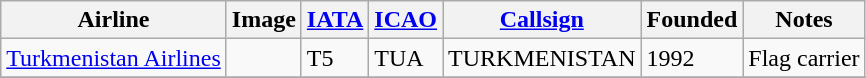<table class="wikitable sortable">
<tr>
<th>Airline</th>
<th>Image</th>
<th><a href='#'>IATA</a></th>
<th><a href='#'>ICAO</a></th>
<th><a href='#'>Callsign</a></th>
<th>Founded</th>
<th>Notes</th>
</tr>
<tr>
<td><a href='#'>Turkmenistan Airlines</a></td>
<td></td>
<td>T5</td>
<td>TUA</td>
<td>TURKMENISTAN</td>
<td>1992</td>
<td>Flag carrier</td>
</tr>
<tr>
</tr>
</table>
